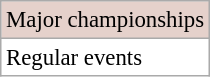<table class=wikitable style="font-size:95%">
<tr style="background:#e5d1cb;">
<td>Major championships</td>
</tr>
<tr style="background:#fff;">
<td>Regular events<br></td>
</tr>
</table>
